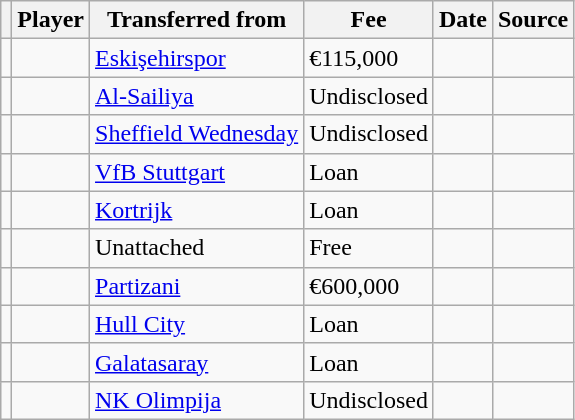<table class="wikitable plainrowheaders sortable">
<tr>
<th></th>
<th scope="col">Player</th>
<th>Transferred from</th>
<th style="width: 65px;">Fee</th>
<th scope="col">Date</th>
<th scope="col">Source</th>
</tr>
<tr>
<td align=center></td>
<td></td>
<td> <a href='#'>Eskişehirspor</a></td>
<td>€115,000</td>
<td></td>
<td></td>
</tr>
<tr>
<td align=center></td>
<td></td>
<td> <a href='#'>Al-Sailiya</a></td>
<td>Undisclosed</td>
<td></td>
<td></td>
</tr>
<tr>
<td align=center></td>
<td></td>
<td> <a href='#'>Sheffield Wednesday</a></td>
<td>Undisclosed</td>
<td></td>
<td></td>
</tr>
<tr>
<td align=center></td>
<td></td>
<td> <a href='#'>VfB Stuttgart</a></td>
<td>Loan</td>
<td></td>
<td></td>
</tr>
<tr>
<td align=center></td>
<td></td>
<td> <a href='#'>Kortrijk</a></td>
<td>Loan</td>
<td></td>
<td></td>
</tr>
<tr>
<td align=center></td>
<td></td>
<td>Unattached</td>
<td>Free</td>
<td></td>
<td></td>
</tr>
<tr>
<td align=center></td>
<td></td>
<td> <a href='#'>Partizani</a></td>
<td>€600,000</td>
<td></td>
<td></td>
</tr>
<tr>
<td align=center></td>
<td></td>
<td> <a href='#'>Hull City</a></td>
<td>Loan</td>
<td></td>
<td></td>
</tr>
<tr>
<td align=center></td>
<td></td>
<td> <a href='#'>Galatasaray</a></td>
<td>Loan</td>
<td></td>
<td></td>
</tr>
<tr>
<td align=center></td>
<td></td>
<td> <a href='#'>NK Olimpija</a></td>
<td>Undisclosed</td>
<td></td>
<td></td>
</tr>
</table>
